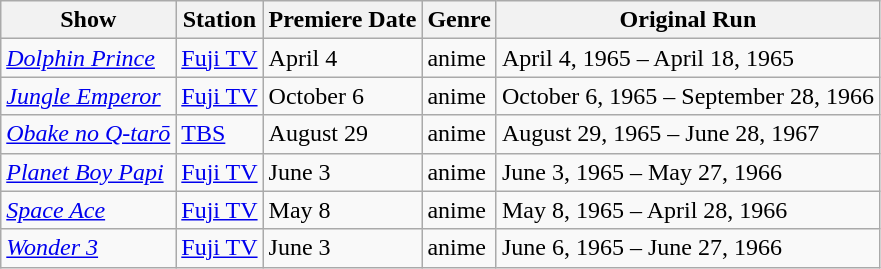<table class="wikitable sortable">
<tr>
<th>Show</th>
<th>Station</th>
<th>Premiere Date</th>
<th>Genre</th>
<th>Original Run</th>
</tr>
<tr>
<td><em><a href='#'>Dolphin Prince</a></em></td>
<td><a href='#'>Fuji TV</a></td>
<td>April 4</td>
<td>anime</td>
<td>April 4, 1965 – April 18, 1965</td>
</tr>
<tr>
<td><em><a href='#'>Jungle Emperor</a></em></td>
<td><a href='#'>Fuji TV</a></td>
<td>October 6</td>
<td>anime</td>
<td>October 6, 1965 – September 28, 1966</td>
</tr>
<tr>
<td><em><a href='#'>Obake no Q-tarō</a></em></td>
<td><a href='#'>TBS</a></td>
<td>August 29</td>
<td>anime</td>
<td>August 29, 1965 – June 28, 1967</td>
</tr>
<tr>
<td><em><a href='#'>Planet Boy Papi</a></em></td>
<td><a href='#'>Fuji TV</a></td>
<td>June 3</td>
<td>anime</td>
<td>June 3, 1965 – May 27, 1966</td>
</tr>
<tr>
<td><em><a href='#'>Space Ace</a></em></td>
<td><a href='#'>Fuji TV</a></td>
<td>May 8</td>
<td>anime</td>
<td>May 8, 1965 – April 28, 1966</td>
</tr>
<tr>
<td><em><a href='#'>Wonder 3</a></em></td>
<td><a href='#'>Fuji TV</a></td>
<td>June 3</td>
<td>anime</td>
<td>June 6, 1965 – June 27, 1966</td>
</tr>
</table>
